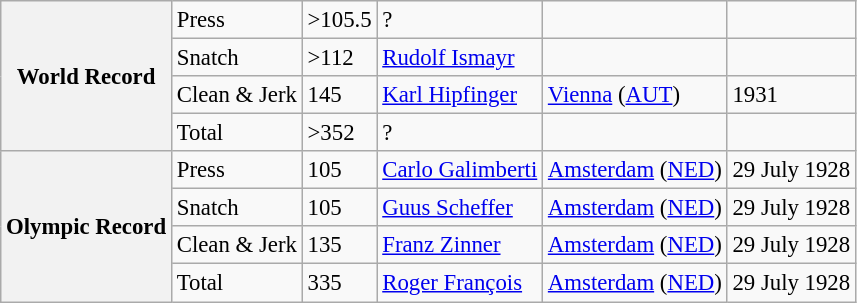<table class="wikitable" style="font-size:95%;">
<tr>
<th rowspan=4>World Record</th>
<td>Press</td>
<td>>105.5</td>
<td>?</td>
<td></td>
<td></td>
</tr>
<tr>
<td>Snatch</td>
<td>>112</td>
<td> <a href='#'>Rudolf Ismayr</a></td>
<td></td>
<td></td>
</tr>
<tr>
<td>Clean & Jerk</td>
<td>145</td>
<td> <a href='#'>Karl Hipfinger</a></td>
<td><a href='#'>Vienna</a> (<a href='#'>AUT</a>)</td>
<td>1931</td>
</tr>
<tr>
<td>Total</td>
<td>>352</td>
<td>?</td>
<td></td>
<td></td>
</tr>
<tr>
<th rowspan=4>Olympic Record</th>
<td>Press</td>
<td>105</td>
<td> <a href='#'>Carlo Galimberti</a></td>
<td><a href='#'>Amsterdam</a> (<a href='#'>NED</a>)</td>
<td>29 July 1928</td>
</tr>
<tr>
<td>Snatch</td>
<td>105</td>
<td> <a href='#'>Guus Scheffer</a></td>
<td><a href='#'>Amsterdam</a> (<a href='#'>NED</a>)</td>
<td>29 July 1928</td>
</tr>
<tr>
<td>Clean & Jerk</td>
<td>135</td>
<td> <a href='#'>Franz Zinner</a></td>
<td><a href='#'>Amsterdam</a> (<a href='#'>NED</a>)</td>
<td>29 July 1928</td>
</tr>
<tr>
<td>Total</td>
<td>335</td>
<td> <a href='#'>Roger François</a></td>
<td><a href='#'>Amsterdam</a> (<a href='#'>NED</a>)</td>
<td>29 July 1928</td>
</tr>
</table>
